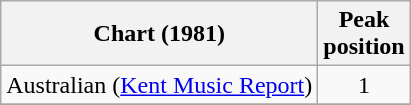<table class="wikitable">
<tr>
<th>Chart (1981)</th>
<th>Peak<br>position</th>
</tr>
<tr>
<td>Australian (<a href='#'>Kent Music Report</a>)</td>
<td align="center">1</td>
</tr>
<tr>
</tr>
</table>
